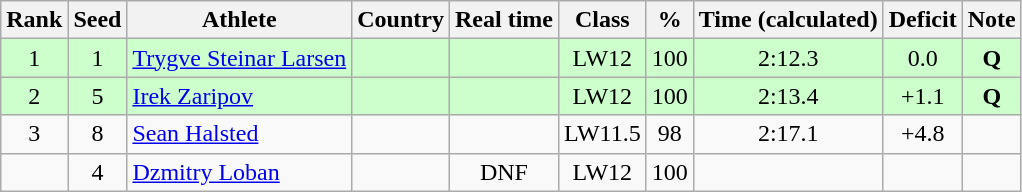<table class="wikitable sortable" style="text-align:center">
<tr>
<th>Rank</th>
<th>Seed</th>
<th>Athlete</th>
<th>Country</th>
<th>Real time</th>
<th>Class</th>
<th>%</th>
<th>Time (calculated)</th>
<th>Deficit</th>
<th>Note</th>
</tr>
<tr bgcolor=ccffcc>
<td>1</td>
<td>1</td>
<td align=left><a href='#'>Trygve Steinar Larsen</a></td>
<td align=left></td>
<td></td>
<td>LW12</td>
<td>100</td>
<td>2:12.3</td>
<td>0.0</td>
<td><strong>Q</strong></td>
</tr>
<tr bgcolor=ccffcc>
<td>2</td>
<td>5</td>
<td align=left><a href='#'>Irek Zaripov</a></td>
<td align=left></td>
<td></td>
<td>LW12</td>
<td>100</td>
<td>2:13.4</td>
<td>+1.1</td>
<td><strong>Q</strong></td>
</tr>
<tr>
<td>3</td>
<td>8</td>
<td align=left><a href='#'>Sean Halsted</a></td>
<td align=left></td>
<td></td>
<td>LW11.5</td>
<td>98</td>
<td>2:17.1</td>
<td>+4.8</td>
<td></td>
</tr>
<tr>
<td></td>
<td>4</td>
<td align=left><a href='#'>Dzmitry Loban</a></td>
<td align=left></td>
<td>DNF</td>
<td>LW12</td>
<td>100</td>
<td></td>
<td></td>
<td></td>
</tr>
</table>
